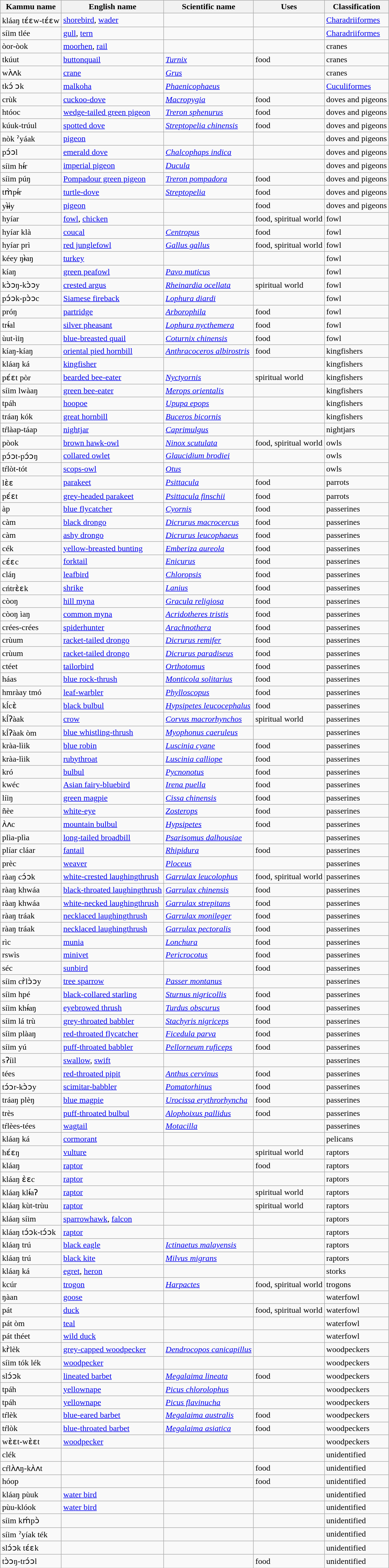<table class="wikitable sortable">
<tr>
<th>Kammu name</th>
<th>English name</th>
<th>Scientific name</th>
<th>Uses</th>
<th>Classification</th>
</tr>
<tr>
<td>kláaŋ tɛ́ɛw-tɛ́ɛw</td>
<td><a href='#'>shorebird</a>, <a href='#'>wader</a></td>
<td></td>
<td></td>
<td><a href='#'>Charadriiformes</a></td>
</tr>
<tr>
<td>síim tlée</td>
<td><a href='#'>gull</a>, <a href='#'>tern</a></td>
<td></td>
<td></td>
<td><a href='#'>Charadriiformes</a></td>
</tr>
<tr>
<td>òor-òok</td>
<td><a href='#'>moorhen</a>, <a href='#'>rail</a></td>
<td></td>
<td></td>
<td>cranes</td>
</tr>
<tr>
<td>tkúut</td>
<td><a href='#'>buttonquail</a></td>
<td><em><a href='#'>Turnix</a></em></td>
<td>food</td>
<td>cranes</td>
</tr>
<tr>
<td>wʌ̀ʌk</td>
<td><a href='#'>crane</a></td>
<td><em><a href='#'>Grus</a></em></td>
<td></td>
<td>cranes</td>
</tr>
<tr>
<td>tkɔ́ ɔk</td>
<td><a href='#'>malkoha</a></td>
<td><em><a href='#'>Phaenicophaeus</a></em></td>
<td></td>
<td><a href='#'>Cuculiformes</a></td>
</tr>
<tr>
<td>crùk</td>
<td><a href='#'>cuckoo-dove</a></td>
<td><em><a href='#'>Macropygia</a></em></td>
<td>food</td>
<td>doves and pigeons</td>
</tr>
<tr>
<td>htóoc</td>
<td><a href='#'>wedge-tailed green pigeon</a></td>
<td><em><a href='#'>Treron sphenurus</a></em></td>
<td>food</td>
<td>doves and pigeons</td>
</tr>
<tr>
<td>kúuk-trúul</td>
<td><a href='#'>spotted dove</a></td>
<td><em><a href='#'>Streptopelia chinensis</a></em></td>
<td>food</td>
<td>doves and pigeons</td>
</tr>
<tr>
<td>nòk ˀyáak</td>
<td><a href='#'>pigeon</a></td>
<td></td>
<td></td>
<td>doves and pigeons</td>
</tr>
<tr>
<td>pɔ́ɔl</td>
<td><a href='#'>emerald dove</a></td>
<td><em><a href='#'>Chalcophaps indica</a></em></td>
<td></td>
<td>doves and pigeons</td>
</tr>
<tr>
<td>síim hɨ́r</td>
<td><a href='#'>imperial pigeon</a></td>
<td><em><a href='#'>Ducula</a></em></td>
<td></td>
<td>doves and pigeons</td>
</tr>
<tr>
<td>síim púŋ</td>
<td><a href='#'>Pompadour green pigeon</a></td>
<td><em><a href='#'>Treron pompadora</a></em></td>
<td>food</td>
<td>doves and pigeons</td>
</tr>
<tr>
<td>tm̀pɨ́r</td>
<td><a href='#'>turtle-dove</a></td>
<td><em><a href='#'>Streptopelia</a></em></td>
<td>food</td>
<td>doves and pigeons</td>
</tr>
<tr>
<td>yɨ̀ɨy</td>
<td><a href='#'>pigeon</a></td>
<td></td>
<td>food</td>
<td>doves and pigeons</td>
</tr>
<tr>
<td>hyíar</td>
<td><a href='#'>fowl</a>, <a href='#'>chicken</a></td>
<td></td>
<td>food, spiritual world</td>
<td>fowl</td>
</tr>
<tr>
<td>hyíar klà</td>
<td><a href='#'>coucal</a></td>
<td><em><a href='#'>Centropus</a></em></td>
<td>food</td>
<td>fowl</td>
</tr>
<tr>
<td>hyíar prì</td>
<td><a href='#'>red junglefowl</a></td>
<td><em><a href='#'>Gallus gallus</a></em></td>
<td>food, spiritual world</td>
<td>fowl</td>
</tr>
<tr>
<td>kéey ŋɨ̀aŋ</td>
<td><a href='#'>turkey</a></td>
<td></td>
<td></td>
<td>fowl</td>
</tr>
<tr>
<td>kíaŋ</td>
<td><a href='#'>green peafowl</a></td>
<td><em><a href='#'>Pavo muticus</a></em></td>
<td></td>
<td>fowl</td>
</tr>
<tr>
<td>kɔ̀ɔŋ-kɔ̀ɔy</td>
<td><a href='#'>crested argus</a></td>
<td><em><a href='#'>Rheinardia ocellata</a></em></td>
<td>spiritual world</td>
<td>fowl</td>
</tr>
<tr>
<td>pɔ́ɔk-pɔ̀ɔc</td>
<td><a href='#'>Siamese fireback</a></td>
<td><em><a href='#'>Lophura diardi</a></em></td>
<td></td>
<td>fowl</td>
</tr>
<tr>
<td>próŋ</td>
<td><a href='#'>partridge</a></td>
<td><em><a href='#'>Arborophila</a></em></td>
<td>food</td>
<td>fowl</td>
</tr>
<tr>
<td>trɨ́al</td>
<td><a href='#'>silver pheasant</a></td>
<td><em><a href='#'>Lophura nycthemera</a></em></td>
<td>food</td>
<td>fowl</td>
</tr>
<tr>
<td>ùut-ìiŋ</td>
<td><a href='#'>blue-breasted quail</a></td>
<td><em><a href='#'>Coturnix chinensis</a></em></td>
<td>food</td>
<td>fowl</td>
</tr>
<tr>
<td>kíaŋ-kíaŋ</td>
<td><a href='#'>oriental pied hornbill</a></td>
<td><em><a href='#'>Anthracoceros albirostris</a></em></td>
<td>food</td>
<td>kingfishers</td>
</tr>
<tr>
<td>kláaŋ ká</td>
<td><a href='#'>kingfisher</a></td>
<td></td>
<td></td>
<td>kingfishers</td>
</tr>
<tr>
<td>pɛ́ɛt pòr</td>
<td><a href='#'>bearded bee-eater</a></td>
<td><em><a href='#'>Nyctyornis</a></em></td>
<td>spiritual world</td>
<td>kingfishers</td>
</tr>
<tr>
<td>síim lwàaŋ</td>
<td><a href='#'>green bee-eater</a></td>
<td><em><a href='#'>Merops orientalis</a></em></td>
<td></td>
<td>kingfishers</td>
</tr>
<tr>
<td>tpáh</td>
<td><a href='#'>hoopoe</a></td>
<td><em><a href='#'>Upupa epops</a></em></td>
<td></td>
<td>kingfishers</td>
</tr>
<tr>
<td>tráaŋ kók</td>
<td><a href='#'>great hornbill</a></td>
<td><em><a href='#'>Buceros bicornis</a></em></td>
<td></td>
<td>kingfishers</td>
</tr>
<tr>
<td>tŕlàap-táap</td>
<td><a href='#'>nightjar</a></td>
<td><em><a href='#'>Caprimulgus</a></em></td>
<td></td>
<td>nightjars</td>
</tr>
<tr>
<td>pòok</td>
<td><a href='#'>brown hawk-owl</a></td>
<td><em><a href='#'>Ninox scutulata</a></em></td>
<td>food, spiritual world</td>
<td>owls</td>
</tr>
<tr>
<td>pɔ́ɔt-pɔ́ɔŋ</td>
<td><a href='#'>collared owlet</a></td>
<td><em><a href='#'>Glaucidium brodiei</a></em></td>
<td></td>
<td>owls</td>
</tr>
<tr>
<td>tŕlòt-tót</td>
<td><a href='#'>scops-owl</a></td>
<td><em><a href='#'>Otus</a></em></td>
<td></td>
<td>owls</td>
</tr>
<tr>
<td>lɛ̀ɛ</td>
<td><a href='#'>parakeet</a></td>
<td><em><a href='#'>Psittacula</a></em></td>
<td>food</td>
<td>parrots</td>
</tr>
<tr>
<td>pɛ́ɛt</td>
<td><a href='#'>grey-headed parakeet</a></td>
<td><em><a href='#'>Psittacula finschii</a></em></td>
<td>food</td>
<td>parrots</td>
</tr>
<tr>
<td>àp</td>
<td><a href='#'>blue flycatcher</a></td>
<td><em><a href='#'>Cyornis</a></em></td>
<td>food</td>
<td>passerines</td>
</tr>
<tr>
<td>càm</td>
<td><a href='#'>black drongo</a></td>
<td><em><a href='#'>Dicrurus macrocercus</a></em></td>
<td>food</td>
<td>passerines</td>
</tr>
<tr>
<td>càm</td>
<td><a href='#'>ashy drongo</a></td>
<td><em><a href='#'>Dicrurus leucophaeus</a></em></td>
<td>food</td>
<td>passerines</td>
</tr>
<tr>
<td>cék</td>
<td><a href='#'>yellow-breasted bunting</a></td>
<td><em><a href='#'>Emberiza aureola</a></em></td>
<td>food</td>
<td>passerines</td>
</tr>
<tr>
<td>cɛ́ɛc</td>
<td><a href='#'>forktail</a></td>
<td><em><a href='#'>Enicurus</a></em></td>
<td>food</td>
<td>passerines</td>
</tr>
<tr>
<td>cláŋ</td>
<td><a href='#'>leafbird</a></td>
<td><em><a href='#'>Chloropsis</a></em></td>
<td>food</td>
<td>passerines</td>
</tr>
<tr>
<td>cńtrɛ̀ɛk</td>
<td><a href='#'>shrike</a></td>
<td><em><a href='#'>Lanius</a></em></td>
<td>food</td>
<td>passerines</td>
</tr>
<tr>
<td>còoŋ</td>
<td><a href='#'>hill myna</a></td>
<td><em><a href='#'>Gracula religiosa</a></em></td>
<td>food</td>
<td>passerines</td>
</tr>
<tr>
<td>còoŋ ìaŋ</td>
<td><a href='#'>common myna</a></td>
<td><em><a href='#'>Acridotheres tristis</a></em></td>
<td>food</td>
<td>passerines</td>
</tr>
<tr>
<td>crées-crées</td>
<td><a href='#'>spiderhunter</a></td>
<td><em><a href='#'>Arachnothera</a></em></td>
<td>food</td>
<td>passerines</td>
</tr>
<tr>
<td>crùum</td>
<td><a href='#'>racket-tailed drongo</a></td>
<td><em><a href='#'>Dicrurus remifer</a></em></td>
<td>food</td>
<td>passerines</td>
</tr>
<tr>
<td>crùum</td>
<td><a href='#'>racket-tailed drongo</a></td>
<td><em><a href='#'>Dicrurus paradiseus</a></em></td>
<td>food</td>
<td>passerines</td>
</tr>
<tr>
<td>ctéet</td>
<td><a href='#'>tailorbird</a></td>
<td><em><a href='#'>Orthotomus</a></em></td>
<td>food</td>
<td>passerines</td>
</tr>
<tr>
<td>háas</td>
<td><a href='#'>blue rock-thrush</a></td>
<td><em><a href='#'>Monticola solitarius</a></em></td>
<td>food</td>
<td>passerines</td>
</tr>
<tr>
<td>hmràay tmó</td>
<td><a href='#'>leaf-warbler</a></td>
<td><em><a href='#'>Phylloscopus</a></em></td>
<td>food</td>
<td>passerines</td>
</tr>
<tr>
<td>kĺcɛ̀</td>
<td><a href='#'>black bulbul</a></td>
<td><em><a href='#'>Hypsipetes leucocephalus</a></em></td>
<td>food</td>
<td>passerines</td>
</tr>
<tr>
<td>kĺʔàak</td>
<td><a href='#'>crow</a></td>
<td><em><a href='#'>Corvus macrorhynchos</a></em></td>
<td>spiritual world</td>
<td>passerines</td>
</tr>
<tr>
<td>kĺʔàak òm</td>
<td><a href='#'>blue whistling-thrush</a></td>
<td><em><a href='#'>Myophonus caeruleus</a></em></td>
<td></td>
<td>passerines</td>
</tr>
<tr>
<td>kràa-lìik</td>
<td><a href='#'>blue robin</a></td>
<td><em><a href='#'>Luscinia cyane</a></em></td>
<td>food</td>
<td>passerines</td>
</tr>
<tr>
<td>kràa-lìik</td>
<td><a href='#'>rubythroat</a></td>
<td><em><a href='#'>Luscinia calliope</a></em></td>
<td>food</td>
<td>passerines</td>
</tr>
<tr>
<td>kró</td>
<td><a href='#'>bulbul</a></td>
<td><em><a href='#'>Pycnonotus</a></em></td>
<td>food</td>
<td>passerines</td>
</tr>
<tr>
<td>kwéc</td>
<td><a href='#'>Asian fairy-bluebird</a></td>
<td><em><a href='#'>Irena puella</a></em></td>
<td>food</td>
<td>passerines</td>
</tr>
<tr>
<td>líiŋ</td>
<td><a href='#'>green magpie</a></td>
<td><em><a href='#'>Cissa chinensis</a></em></td>
<td>food</td>
<td>passerines</td>
</tr>
<tr>
<td>ñèe</td>
<td><a href='#'>white-eye</a></td>
<td><em><a href='#'>Zosterops</a></em></td>
<td>food</td>
<td>passerines</td>
</tr>
<tr>
<td>ʌ̀ʌc</td>
<td><a href='#'>mountain bulbul</a></td>
<td><em><a href='#'>Hypsipetes</a></em></td>
<td>food</td>
<td>passerines</td>
</tr>
<tr>
<td>plìa-plìa</td>
<td><a href='#'>long-tailed broadbill</a></td>
<td><em><a href='#'>Psarisomus dalhousiae</a></em></td>
<td></td>
<td>passerines</td>
</tr>
<tr>
<td>plíar cláar</td>
<td><a href='#'>fantail</a></td>
<td><em><a href='#'>Rhipidura</a></em></td>
<td>food</td>
<td>passerines</td>
</tr>
<tr>
<td>prèc</td>
<td><a href='#'>weaver</a></td>
<td><em><a href='#'>Ploceus</a></em></td>
<td></td>
<td>passerines</td>
</tr>
<tr>
<td>ràaŋ cɔ́ɔk</td>
<td><a href='#'>white-crested laughingthrush</a></td>
<td><em><a href='#'>Garrulax leucolophus</a></em></td>
<td>food, spiritual world</td>
<td>passerines</td>
</tr>
<tr>
<td>ràaŋ khwáa</td>
<td><a href='#'>black-throated laughingthrush</a></td>
<td><em><a href='#'>Garrulax chinensis</a></em></td>
<td>food</td>
<td>passerines</td>
</tr>
<tr>
<td>ràaŋ khwáa</td>
<td><a href='#'>white-necked laughingthrush</a></td>
<td><em><a href='#'>Garrulax strepitans</a></em></td>
<td>food</td>
<td>passerines</td>
</tr>
<tr>
<td>ràaŋ tráak</td>
<td><a href='#'>necklaced laughingthrush</a></td>
<td><em><a href='#'>Garrulax monileger</a></em></td>
<td>food</td>
<td>passerines</td>
</tr>
<tr>
<td>ràaŋ tráak</td>
<td><a href='#'>necklaced laughingthrush</a></td>
<td><em><a href='#'>Garrulax pectoralis</a></em></td>
<td>food</td>
<td>passerines</td>
</tr>
<tr>
<td>rìc</td>
<td><a href='#'>munia</a></td>
<td><em><a href='#'>Lonchura</a></em></td>
<td>food</td>
<td>passerines</td>
</tr>
<tr>
<td>rswìs</td>
<td><a href='#'>minivet</a></td>
<td><em><a href='#'>Pericrocotus</a></em></td>
<td>food</td>
<td>passerines</td>
</tr>
<tr>
<td>séc</td>
<td><a href='#'>sunbird</a></td>
<td></td>
<td>food</td>
<td>passerines</td>
</tr>
<tr>
<td>síim cr̀lɔ̀ɔy</td>
<td><a href='#'>tree sparrow</a></td>
<td><em><a href='#'>Passer montanus</a></em></td>
<td></td>
<td>passerines</td>
</tr>
<tr>
<td>síim hpé</td>
<td><a href='#'>black-collared starling</a></td>
<td><em><a href='#'>Sturnus nigricollis</a></em></td>
<td>food</td>
<td>passerines</td>
</tr>
<tr>
<td>síim khɨ́aŋ</td>
<td><a href='#'>eyebrowed thrush</a></td>
<td><em><a href='#'>Turdus obscurus</a></em></td>
<td>food</td>
<td>passerines</td>
</tr>
<tr>
<td>síim lá trù</td>
<td><a href='#'>grey-throated babbler</a></td>
<td><em><a href='#'>Stachyris nigriceps</a></em></td>
<td>food</td>
<td>passerines</td>
</tr>
<tr>
<td>síim plàaŋ</td>
<td><a href='#'>red-throated flycatcher</a></td>
<td><em><a href='#'>Ficedula parva</a></em></td>
<td>food</td>
<td>passerines</td>
</tr>
<tr>
<td>síim yú</td>
<td><a href='#'>puff-throated babbler</a></td>
<td><em><a href='#'>Pellorneum ruficeps</a></em></td>
<td>food</td>
<td>passerines</td>
</tr>
<tr>
<td>sʔíil</td>
<td><a href='#'>swallow</a>, <a href='#'>swift</a></td>
<td></td>
<td></td>
<td>passerines</td>
</tr>
<tr>
<td>tées</td>
<td><a href='#'>red-throated pipit</a></td>
<td><em><a href='#'>Anthus cervinus</a></em></td>
<td>food</td>
<td>passerines</td>
</tr>
<tr>
<td>tɔ́ɔr-kɔ̀ɔy</td>
<td><a href='#'>scimitar-babbler</a></td>
<td><em><a href='#'>Pomatorhinus</a></em></td>
<td>food</td>
<td>passerines</td>
</tr>
<tr>
<td>tráaŋ plèŋ</td>
<td><a href='#'>blue magpie</a></td>
<td><em><a href='#'>Urocissa erythrorhyncha</a></em></td>
<td>food</td>
<td>passerines</td>
</tr>
<tr>
<td>très</td>
<td><a href='#'>puff-throated bulbul</a></td>
<td><em><a href='#'>Alophoixus pallidus</a></em></td>
<td>food</td>
<td>passerines</td>
</tr>
<tr>
<td>tŕlèes-tées</td>
<td><a href='#'>wagtail</a></td>
<td><em><a href='#'>Motacilla</a></em></td>
<td></td>
<td>passerines</td>
</tr>
<tr>
<td>kláaŋ ká</td>
<td><a href='#'>cormorant</a></td>
<td></td>
<td></td>
<td>pelicans</td>
</tr>
<tr>
<td>hɛ́ɛŋ</td>
<td><a href='#'>vulture</a></td>
<td></td>
<td>spiritual world</td>
<td>raptors</td>
</tr>
<tr>
<td>kláaŋ</td>
<td><a href='#'>raptor</a></td>
<td></td>
<td>food</td>
<td>raptors</td>
</tr>
<tr>
<td>kláaŋ ɛ̀ɛc</td>
<td><a href='#'>raptor</a></td>
<td></td>
<td></td>
<td>raptors</td>
</tr>
<tr>
<td>kláaŋ klɨ́aʔ</td>
<td><a href='#'>raptor</a></td>
<td></td>
<td>spiritual world</td>
<td>raptors</td>
</tr>
<tr>
<td>kláaŋ kùt-trùu</td>
<td><a href='#'>raptor</a></td>
<td></td>
<td>spiritual world</td>
<td>raptors</td>
</tr>
<tr>
<td>kláaŋ síim</td>
<td><a href='#'>sparrowhawk</a>, <a href='#'>falcon</a></td>
<td></td>
<td></td>
<td>raptors</td>
</tr>
<tr>
<td>kláaŋ tɔ́ɔk-tɔ́ɔk</td>
<td><a href='#'>raptor</a></td>
<td></td>
<td></td>
<td>raptors</td>
</tr>
<tr>
<td>kláaŋ trú</td>
<td><a href='#'>black eagle</a></td>
<td><em><a href='#'>Ictinaetus malayensis</a></em></td>
<td></td>
<td>raptors</td>
</tr>
<tr>
<td>kláaŋ trú</td>
<td><a href='#'>black kite</a></td>
<td><em><a href='#'>Milvus migrans</a></em></td>
<td></td>
<td>raptors</td>
</tr>
<tr>
<td>kláaŋ ká</td>
<td><a href='#'>egret</a>, <a href='#'>heron</a></td>
<td></td>
<td></td>
<td>storks</td>
</tr>
<tr>
<td>kcúr</td>
<td><a href='#'>trogon</a></td>
<td><em><a href='#'>Harpactes</a></em></td>
<td>food, spiritual world</td>
<td>trogons</td>
</tr>
<tr>
<td>ŋàan</td>
<td><a href='#'>goose</a></td>
<td></td>
<td></td>
<td>waterfowl</td>
</tr>
<tr>
<td>pát</td>
<td><a href='#'>duck</a></td>
<td></td>
<td>food, spiritual world</td>
<td>waterfowl</td>
</tr>
<tr>
<td>pát òm</td>
<td><a href='#'>teal</a></td>
<td></td>
<td></td>
<td>waterfowl</td>
</tr>
<tr>
<td>pát théet</td>
<td><a href='#'>wild duck</a></td>
<td></td>
<td></td>
<td>waterfowl</td>
</tr>
<tr>
<td>kr̀lèk</td>
<td><a href='#'>grey-capped woodpecker</a></td>
<td><em><a href='#'>Dendrocopos canicapillus</a></em></td>
<td></td>
<td>woodpeckers</td>
</tr>
<tr>
<td>síim tók lék</td>
<td><a href='#'>woodpecker</a></td>
<td></td>
<td></td>
<td>woodpeckers</td>
</tr>
<tr>
<td>slɔ́ɔk</td>
<td><a href='#'>lineated barbet</a></td>
<td><em><a href='#'>Megalaima lineata</a></em></td>
<td>food</td>
<td>woodpeckers</td>
</tr>
<tr>
<td>tpáh</td>
<td><a href='#'>yellownape</a></td>
<td><em><a href='#'>Picus chlorolophus</a></em></td>
<td></td>
<td>woodpeckers</td>
</tr>
<tr>
<td>tpáh</td>
<td><a href='#'>yellownape</a></td>
<td><em><a href='#'>Picus flavinucha</a></em></td>
<td></td>
<td>woodpeckers</td>
</tr>
<tr>
<td>tŕlèk</td>
<td><a href='#'>blue-eared barbet</a></td>
<td><em><a href='#'>Megalaima australis</a></em></td>
<td>food</td>
<td>woodpeckers</td>
</tr>
<tr>
<td>tŕlòk</td>
<td><a href='#'>blue-throated barbet</a></td>
<td><em><a href='#'>Megalaima asiatica</a></em></td>
<td>food</td>
<td>woodpeckers</td>
</tr>
<tr>
<td>wɛ̀ɛt-wɛ̀ɛt</td>
<td><a href='#'>woodpecker</a></td>
<td></td>
<td></td>
<td>woodpeckers</td>
</tr>
<tr>
<td>clék</td>
<td></td>
<td></td>
<td></td>
<td>unidentified</td>
</tr>
<tr>
<td>cŕlʌ̀ʌŋ-kʌ̀ʌt</td>
<td></td>
<td></td>
<td>food</td>
<td>unidentified</td>
</tr>
<tr>
<td>hóop</td>
<td></td>
<td></td>
<td>food</td>
<td>unidentified</td>
</tr>
<tr>
<td>kláaŋ pùuk</td>
<td><a href='#'>water bird</a></td>
<td></td>
<td></td>
<td>unidentified</td>
</tr>
<tr>
<td>pùu-klóok</td>
<td><a href='#'>water bird</a></td>
<td></td>
<td></td>
<td>unidentified</td>
</tr>
<tr>
<td>síim kḿpɔ̀</td>
<td></td>
<td></td>
<td></td>
<td>unidentified</td>
</tr>
<tr>
<td>síim ˀyíak ték</td>
<td></td>
<td></td>
<td></td>
<td>unidentified</td>
</tr>
<tr>
<td>slɔ́ɔk tɛ́ɛk</td>
<td></td>
<td></td>
<td></td>
<td>unidentified</td>
</tr>
<tr>
<td>tɔ̀ɔŋ-trɔ́ɔl</td>
<td></td>
<td></td>
<td>food</td>
<td>unidentified</td>
</tr>
</table>
